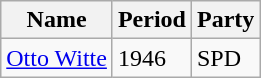<table class="wikitable">
<tr>
<th>Name</th>
<th>Period</th>
<th>Party</th>
</tr>
<tr>
<td><a href='#'>Otto Witte</a></td>
<td>1946</td>
<td>SPD</td>
</tr>
</table>
